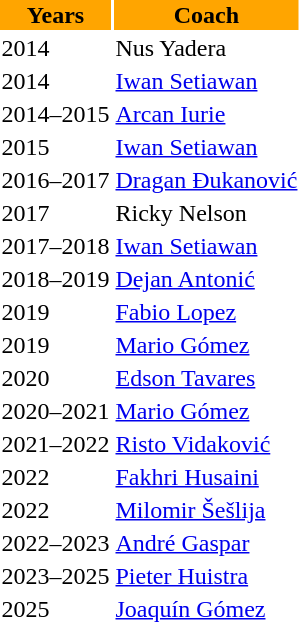<table class="toccolours">
<tr>
<th bgcolor=orange>Years</th>
<th bgcolor=orange>Coach</th>
</tr>
<tr>
<td>2014</td>
<td> Nus Yadera</td>
</tr>
<tr>
<td>2014</td>
<td> <a href='#'>Iwan Setiawan</a></td>
</tr>
<tr>
<td>2014–2015</td>
<td> <a href='#'>Arcan Iurie</a></td>
</tr>
<tr>
<td>2015</td>
<td> <a href='#'>Iwan Setiawan</a></td>
</tr>
<tr>
<td>2016–2017</td>
<td> <a href='#'>Dragan Đukanović</a></td>
</tr>
<tr>
<td>2017</td>
<td> Ricky Nelson</td>
</tr>
<tr>
<td>2017–2018</td>
<td> <a href='#'>Iwan Setiawan</a></td>
</tr>
<tr>
<td>2018–2019</td>
<td> <a href='#'>Dejan Antonić</a></td>
</tr>
<tr>
<td>2019</td>
<td> <a href='#'>Fabio Lopez</a></td>
</tr>
<tr>
<td>2019</td>
<td> <a href='#'>Mario Gómez</a></td>
</tr>
<tr>
<td>2020</td>
<td> <a href='#'>Edson Tavares</a></td>
</tr>
<tr>
<td>2020–2021</td>
<td> <a href='#'>Mario Gómez</a></td>
</tr>
<tr>
<td>2021–2022</td>
<td> <a href='#'>Risto Vidaković</a></td>
</tr>
<tr>
<td>2022</td>
<td> <a href='#'>Fakhri Husaini</a></td>
</tr>
<tr>
<td>2022</td>
<td> <a href='#'>Milomir Šešlija</a></td>
</tr>
<tr>
<td>2022–2023</td>
<td> <a href='#'>André Gaspar</a></td>
</tr>
<tr>
<td>2023–2025</td>
<td> <a href='#'>Pieter Huistra</a></td>
</tr>
<tr>
<td>2025</td>
<td> <a href='#'>Joaquín Gómez</a></td>
</tr>
</table>
